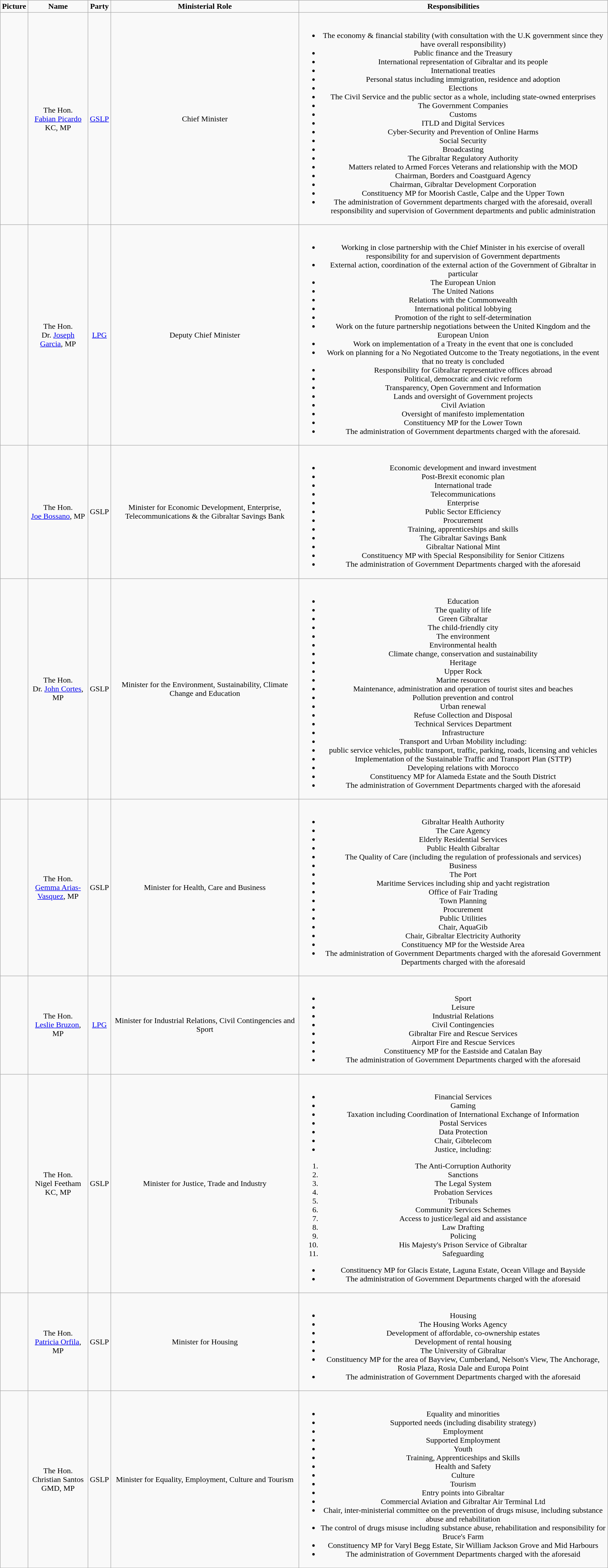<table class="wikitable" style="text-align:center">
<tr>
<td><strong>Picture</strong></td>
<td><strong>Name</strong></td>
<td><strong>Party</strong></td>
<td><strong>Ministerial Role</strong></td>
<td><strong>Responsibilities</strong></td>
</tr>
<tr>
<td></td>
<td>The Hon.<br><a href='#'>Fabian Picardo</a> KC, MP</td>
<td><a href='#'>GSLP</a></td>
<td>Chief Minister</td>
<td><br><ul><li>The economy & financial stability (with consultation with the U.K government since they have overall responsibility)</li><li>Public finance and the Treasury</li><li>International representation of Gibraltar and its people</li><li>International treaties</li><li>Personal status including immigration, residence and adoption</li><li>Elections</li><li>The Civil Service and the public sector as a whole, including state-owned enterprises</li><li>The Government Companies</li><li>Customs</li><li>ITLD and Digital Services</li><li>Cyber-Security and Prevention of Online Harms</li><li>Social Security</li><li>Broadcasting</li><li>The Gibraltar Regulatory Authority</li><li>Matters related to Armed Forces Veterans and relationship with the MOD</li><li>Chairman, Borders and Coastguard Agency</li><li>Chairman, Gibraltar Development Corporation</li><li>Constituency MP for Moorish Castle, Calpe and the Upper Town</li><li>The administration of Government departments charged with the aforesaid, overall responsibility and supervision of Government departments and public administration</li></ul></td>
</tr>
<tr>
<td></td>
<td>The Hon.<br>Dr. <a href='#'>Joseph Garcia</a>, MP</td>
<td><a href='#'>LPG</a></td>
<td>Deputy Chief Minister</td>
<td><br><ul><li>Working in close partnership with the Chief Minister in his exercise of overall responsibility for and supervision of Government departments</li><li>External action, coordination of the external action of the Government of Gibraltar in particular</li><li>The European Union</li><li>The United Nations</li><li>Relations with the Commonwealth</li><li>International political lobbying</li><li>Promotion of the right to self-determination</li><li>Work on the future partnership negotiations between the United Kingdom and the European Union</li><li>Work on implementation of a Treaty in the event that one is concluded</li><li>Work on planning for a No Negotiated Outcome to the Treaty negotiations, in the event that no treaty is concluded</li><li>Responsibility for Gibraltar representative offices abroad</li><li>Political, democratic and civic reform</li><li>Transparency, Open Government and Information</li><li>Lands and oversight of Government projects</li><li>Civil Aviation</li><li>Oversight of manifesto implementation</li><li>Constituency MP for the Lower Town</li><li>The administration of Government departments charged with the aforesaid.</li></ul></td>
</tr>
<tr>
<td></td>
<td>The Hon. <br><a href='#'>Joe Bossano</a>, MP</td>
<td>GSLP</td>
<td>Minister for Economic Development, Enterprise, Telecommunications & the Gibraltar Savings Bank</td>
<td><br><ul><li>Economic development and inward investment</li><li>Post-Brexit economic plan</li><li>International trade</li><li>Telecommunications</li><li>Enterprise</li><li>Public Sector Efficiency</li><li>Procurement</li><li>Training, apprenticeships and skills</li><li>The Gibraltar Savings Bank</li><li>Gibraltar National Mint</li><li>Constituency MP with Special Responsibility for Senior Citizens</li><li>The administration of Government Departments charged with the aforesaid</li></ul></td>
</tr>
<tr>
<td></td>
<td>The Hon.<br> Dr. <a href='#'>John Cortes</a>, MP</td>
<td>GSLP</td>
<td>Minister for the Environment, Sustainability, Climate Change and Education</td>
<td><br><ul><li>Education</li><li>The quality of life</li><li>Green Gibraltar</li><li>The child-friendly city</li><li>The environment</li><li>Environmental health</li><li>Climate change, conservation and sustainability</li><li>Heritage</li><li>Upper Rock</li><li>Marine resources</li><li>Maintenance, administration and operation of tourist sites and beaches</li><li>Pollution prevention and control</li><li>Urban renewal</li><li>Refuse Collection and Disposal</li><li>Technical Services Department</li><li>Infrastructure</li><li>Transport and Urban Mobility including:</li><li>public service vehicles, public transport, traffic, parking, roads, licensing and vehicles</li><li>Implementation of the Sustainable Traffic and Transport Plan (STTP)</li><li>Developing relations with Morocco</li><li>Constituency MP for Alameda Estate and the South District</li><li>The administration of Government Departments charged with the aforesaid</li></ul></td>
</tr>
<tr>
<td></td>
<td>The Hon.<br> <a href='#'>Gemma Arias-Vasquez</a>, MP</td>
<td>GSLP</td>
<td>Minister for Health, Care and Business</td>
<td><br><ul><li>Gibraltar Health Authority</li><li>The Care Agency</li><li>Elderly Residential Services</li><li>Public Health Gibraltar</li><li>The Quality of Care (including the regulation of professionals and services)</li><li>Business</li><li>The Port</li><li>Maritime Services including ship and yacht registration</li><li>Office of Fair Trading</li><li>Town Planning</li><li>Procurement</li><li>Public Utilities</li><li>Chair, AquaGib</li><li>Chair, Gibraltar Electricity Authority</li><li>Constituency MP for the Westside Area</li><li>The administration of Government Departments charged with the aforesaid Government Departments charged with the aforesaid</li></ul></td>
</tr>
<tr>
<td></td>
<td>The Hon.<br> <a href='#'>Leslie Bruzon</a>, MP</td>
<td><a href='#'>LPG</a></td>
<td>Minister for  Industrial Relations, Civil Contingencies and Sport</td>
<td><br><ul><li>Sport</li><li>Leisure</li><li>Industrial Relations</li><li>Civil Contingencies</li><li>Gibraltar Fire and Rescue Services</li><li>Airport Fire and Rescue Services</li><li>Constituency MP for the Eastside and Catalan Bay</li><li>The administration of Government Departments charged with the aforesaid</li></ul></td>
</tr>
<tr>
<td></td>
<td>The Hon.<br> Nigel Feetham KC, MP</td>
<td>GSLP</td>
<td>Minister for Justice, Trade and Industry</td>
<td><br><ul><li>Financial Services</li><li>Gaming</li><li>Taxation including Coordination of International Exchange of Information</li><li>Postal Services</li><li>Data Protection</li><li>Chair, Gibtelecom</li><li>Justice, including:</li></ul><ol><li>The Anti-Corruption Authority</li><li>Sanctions</li><li>The Legal System</li><li>Probation Services</li><li>Tribunals</li><li>Community Services Schemes</li><li>Access to justice/legal aid and assistance</li><li>Law Drafting</li><li>Policing</li><li>His Majesty's Prison Service of Gibraltar</li><li>Safeguarding</li></ol><ul><li>Constituency MP for Glacis Estate, Laguna Estate, Ocean Village and Bayside</li><li>The administration of Government Departments charged with the aforesaid</li></ul></td>
</tr>
<tr>
<td></td>
<td>The Hon.<br> <a href='#'>Patricia Orfila</a>, MP</td>
<td>GSLP</td>
<td>Minister for Housing</td>
<td><br><ul><li>Housing</li><li>The Housing Works Agency</li><li>Development of affordable, co-ownership estates</li><li>Development of rental housing</li><li>The University of Gibraltar</li><li>Constituency MP for the area of Bayview, Cumberland, Nelson's View, The Anchorage, Rosia Plaza, Rosia Dale and Europa Point</li><li>The administration of Government Departments charged with the aforesaid</li></ul></td>
</tr>
<tr>
<td></td>
<td>The Hon.<br> Christian Santos GMD, MP</td>
<td>GSLP</td>
<td>Minister for Equality, Employment, Culture and Tourism</td>
<td><br><ul><li>Equality and minorities</li><li>Supported needs (including disability strategy)</li><li>Employment</li><li>Supported Employment</li><li>Youth</li><li>Training, Apprenticeships and Skills</li><li>Health and Safety</li><li>Culture</li><li>Tourism</li><li>Entry points into Gibraltar</li><li>Commercial Aviation and Gibraltar Air Terminal Ltd</li><li>Chair, inter-ministerial committee on the prevention of drugs misuse, including substance abuse and rehabilitation</li><li>The control of drugs misuse including substance abuse, rehabilitation and responsibility for Bruce's Farm</li><li>Constituency MP for Varyl Begg Estate, Sir William Jackson Grove and Mid Harbours</li><li>The administration of Government Departments charged with the aforesaid</li></ul></td>
</tr>
<tr>
</tr>
</table>
